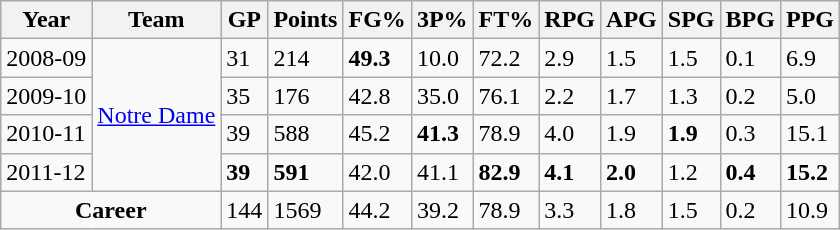<table class="wikitable sortable">
<tr>
<th>Year</th>
<th>Team</th>
<th>GP</th>
<th>Points</th>
<th>FG%</th>
<th>3P%</th>
<th>FT%</th>
<th>RPG</th>
<th>APG</th>
<th>SPG</th>
<th>BPG</th>
<th>PPG</th>
</tr>
<tr>
<td>2008-09</td>
<td rowspan=4><a href='#'>Notre Dame</a></td>
<td>31</td>
<td>214</td>
<td><strong>49.3</strong></td>
<td>10.0</td>
<td>72.2</td>
<td>2.9</td>
<td>1.5</td>
<td>1.5</td>
<td>0.1</td>
<td>6.9</td>
</tr>
<tr>
<td>2009-10</td>
<td>35</td>
<td>176</td>
<td>42.8</td>
<td>35.0</td>
<td>76.1</td>
<td>2.2</td>
<td>1.7</td>
<td>1.3</td>
<td>0.2</td>
<td>5.0</td>
</tr>
<tr>
<td>2010-11</td>
<td>39</td>
<td>588</td>
<td>45.2</td>
<td><strong>41.3</strong></td>
<td>78.9</td>
<td>4.0</td>
<td>1.9</td>
<td><strong>1.9</strong></td>
<td>0.3</td>
<td>15.1</td>
</tr>
<tr>
<td>2011-12</td>
<td><strong>39</strong></td>
<td><strong>591</strong></td>
<td>42.0</td>
<td>41.1</td>
<td><strong>82.9</strong></td>
<td><strong>4.1</strong></td>
<td><strong>2.0</strong></td>
<td>1.2</td>
<td><strong>0.4</strong></td>
<td><strong>15.2</strong></td>
</tr>
<tr class="sortbottom">
<td colspan=2 align=center><strong>Career</strong></td>
<td>144</td>
<td>1569</td>
<td>44.2</td>
<td>39.2</td>
<td>78.9</td>
<td>3.3</td>
<td>1.8</td>
<td>1.5</td>
<td>0.2</td>
<td>10.9</td>
</tr>
</table>
